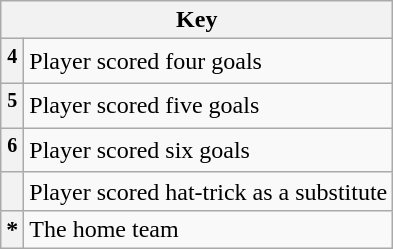<table class="wikitable plainrowheaders">
<tr>
<th colspan="2" scope="col">Key</th>
</tr>
<tr>
<th align="left" scope="row"><sup>4</sup></th>
<td align="left">Player scored four goals</td>
</tr>
<tr>
<th align="left" scope="row"><sup>5</sup></th>
<td align="left">Player scored five goals</td>
</tr>
<tr>
<th align="left" scope="row"><sup>6</sup></th>
<td align="left">Player scored six goals</td>
</tr>
<tr>
<th align="left" scope="row"></th>
<td align="left">Player scored hat-trick as a substitute</td>
</tr>
<tr>
<th align="left" scope="row">*</th>
<td align="left">The home team</td>
</tr>
</table>
